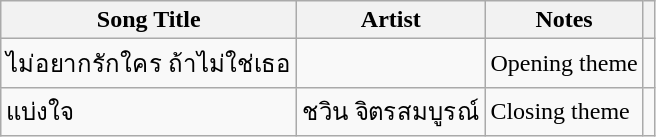<table class="wikitable">
<tr>
<th>Song Title</th>
<th>Artist</th>
<th>Notes</th>
<th></th>
</tr>
<tr>
<td>ไม่อยากรักใคร ถ้าไม่ใช่เธอ</td>
<td></td>
<td>Opening theme</td>
<td></td>
</tr>
<tr>
<td>แบ่งใจ</td>
<td>ชวิน จิตรสมบูรณ์</td>
<td>Closing theme</td>
<td></td>
</tr>
</table>
